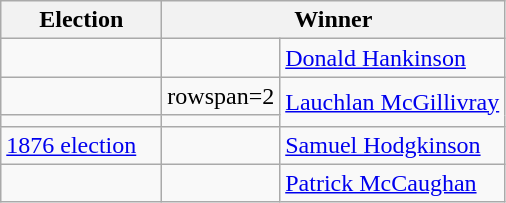<table class=wikitable>
<tr>
<th width=100>Election</th>
<th width=175 colspan=2>Winner</th>
</tr>
<tr>
<td></td>
<td></td>
<td><a href='#'>Donald Hankinson</a></td>
</tr>
<tr>
<td></td>
<td>rowspan=2 </td>
<td rowspan=2><a href='#'>Lauchlan McGillivray</a></td>
</tr>
<tr>
<td></td>
</tr>
<tr>
<td><a href='#'>1876 election</a></td>
<td></td>
<td><a href='#'>Samuel Hodgkinson</a></td>
</tr>
<tr>
<td></td>
<td></td>
<td><a href='#'>Patrick McCaughan</a></td>
</tr>
</table>
